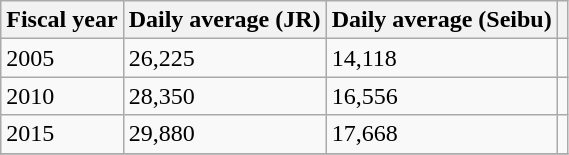<table class="wikitable">
<tr>
<th>Fiscal year</th>
<th>Daily average (JR)</th>
<th>Daily average (Seibu)</th>
<th></th>
</tr>
<tr>
<td>2005</td>
<td>26,225</td>
<td>14,118</td>
<td></td>
</tr>
<tr>
<td>2010</td>
<td>28,350</td>
<td>16,556</td>
<td></td>
</tr>
<tr>
<td>2015</td>
<td>29,880</td>
<td>17,668</td>
<td></td>
</tr>
<tr>
</tr>
</table>
